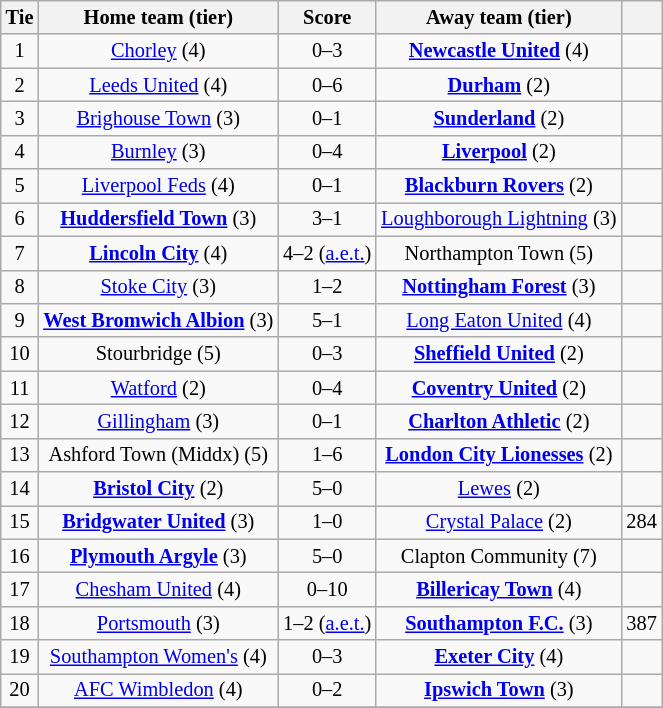<table class="wikitable" style="text-align:center; font-size:85%">
<tr>
<th>Tie</th>
<th>Home team (tier)</th>
<th>Score</th>
<th>Away team (tier)</th>
<th></th>
</tr>
<tr>
<td>1</td>
<td><a href='#'>Chorley</a> (4)</td>
<td>0–3</td>
<td><strong><a href='#'>Newcastle United</a></strong> (4)</td>
<td></td>
</tr>
<tr>
<td>2</td>
<td><a href='#'>Leeds United</a> (4)</td>
<td>0–6</td>
<td><strong><a href='#'>Durham</a></strong> (2)</td>
<td></td>
</tr>
<tr>
<td>3</td>
<td><a href='#'>Brighouse Town</a> (3)</td>
<td>0–1</td>
<td><strong><a href='#'>Sunderland</a></strong> (2)</td>
<td></td>
</tr>
<tr>
<td>4</td>
<td><a href='#'>Burnley</a> (3)</td>
<td>0–4</td>
<td><strong><a href='#'>Liverpool</a></strong> (2)</td>
<td></td>
</tr>
<tr>
<td>5</td>
<td><a href='#'>Liverpool Feds</a> (4)</td>
<td>0–1</td>
<td><strong><a href='#'>Blackburn Rovers</a></strong> (2)</td>
<td></td>
</tr>
<tr>
<td>6</td>
<td><strong><a href='#'>Huddersfield Town</a></strong> (3)</td>
<td>3–1</td>
<td><a href='#'>Loughborough Lightning</a> (3)</td>
<td></td>
</tr>
<tr>
<td>7</td>
<td><strong><a href='#'>Lincoln City</a></strong> (4)</td>
<td>4–2 (<a href='#'>a.e.t.</a>)</td>
<td>Northampton Town (5)</td>
<td></td>
</tr>
<tr>
<td>8</td>
<td><a href='#'>Stoke City</a> (3)</td>
<td>1–2</td>
<td><strong><a href='#'>Nottingham Forest</a></strong> (3)</td>
<td></td>
</tr>
<tr>
<td>9</td>
<td><strong><a href='#'>West Bromwich Albion</a></strong> (3)</td>
<td>5–1</td>
<td><a href='#'>Long Eaton United</a> (4)</td>
<td></td>
</tr>
<tr>
<td>10</td>
<td>Stourbridge (5)</td>
<td>0–3</td>
<td><strong><a href='#'>Sheffield United</a></strong> (2)</td>
<td></td>
</tr>
<tr>
<td>11</td>
<td><a href='#'>Watford</a> (2)</td>
<td>0–4</td>
<td><strong><a href='#'>Coventry United</a></strong> (2)</td>
<td></td>
</tr>
<tr>
<td>12</td>
<td><a href='#'>Gillingham</a> (3)</td>
<td>0–1</td>
<td><strong><a href='#'>Charlton Athletic</a></strong> (2)</td>
<td></td>
</tr>
<tr>
<td>13</td>
<td>Ashford Town (Middx) (5)</td>
<td>1–6</td>
<td><strong><a href='#'>London City Lionesses</a></strong> (2)</td>
<td></td>
</tr>
<tr>
<td>14</td>
<td><strong><a href='#'>Bristol City</a></strong> (2)</td>
<td>5–0</td>
<td><a href='#'>Lewes</a> (2)</td>
<td></td>
</tr>
<tr>
<td>15</td>
<td><strong><a href='#'>Bridgwater United</a></strong> (3)</td>
<td>1–0</td>
<td><a href='#'>Crystal Palace</a> (2)</td>
<td>284</td>
</tr>
<tr>
<td>16</td>
<td><strong><a href='#'>Plymouth Argyle</a></strong> (3)</td>
<td>5–0</td>
<td>Clapton Community (7)</td>
<td></td>
</tr>
<tr>
<td>17</td>
<td><a href='#'>Chesham United</a> (4)</td>
<td>0–10</td>
<td><strong><a href='#'>Billericay Town</a></strong> (4)</td>
<td></td>
</tr>
<tr>
<td>18</td>
<td><a href='#'>Portsmouth</a> (3)</td>
<td>1–2 (<a href='#'>a.e.t.</a>)</td>
<td><strong><a href='#'>Southampton F.C.</a></strong> (3)</td>
<td>387</td>
</tr>
<tr>
<td>19</td>
<td><a href='#'>Southampton Women's</a> (4)</td>
<td>0–3</td>
<td><strong><a href='#'>Exeter City</a></strong> (4)</td>
<td></td>
</tr>
<tr>
<td>20</td>
<td><a href='#'>AFC Wimbledon</a> (4)</td>
<td>0–2</td>
<td><strong><a href='#'>Ipswich Town</a></strong> (3)</td>
<td></td>
</tr>
<tr>
</tr>
</table>
